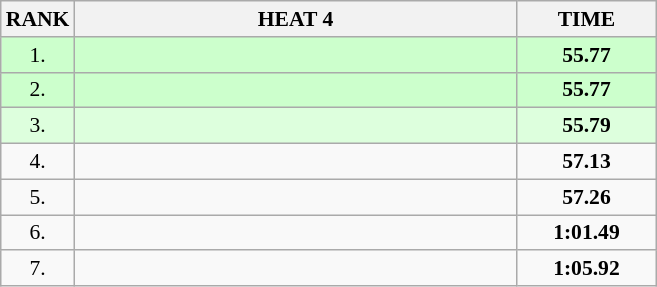<table class="wikitable" style="border-collapse: collapse; font-size: 90%;">
<tr>
<th>RANK</th>
<th align="left" style="width: 20em">HEAT 4</th>
<th align="center" style="width: 6em">TIME</th>
</tr>
<tr style="background:#ccffcc;">
<td align="center">1.</td>
<td></td>
<td align="center"><strong>55.77</strong></td>
</tr>
<tr style="background:#ccffcc;">
<td align="center">2.</td>
<td></td>
<td align="center"><strong>55.77</strong></td>
</tr>
<tr style="background:#ddffdd;">
<td align="center">3.</td>
<td></td>
<td align="center"><strong>55.79</strong></td>
</tr>
<tr>
<td align="center">4.</td>
<td></td>
<td align="center"><strong>57.13</strong></td>
</tr>
<tr>
<td align="center">5.</td>
<td></td>
<td align="center"><strong>57.26</strong></td>
</tr>
<tr>
<td align="center">6.</td>
<td></td>
<td align="center"><strong>1:01.49</strong></td>
</tr>
<tr>
<td align="center">7.</td>
<td></td>
<td align="center"><strong>1:05.92</strong></td>
</tr>
</table>
